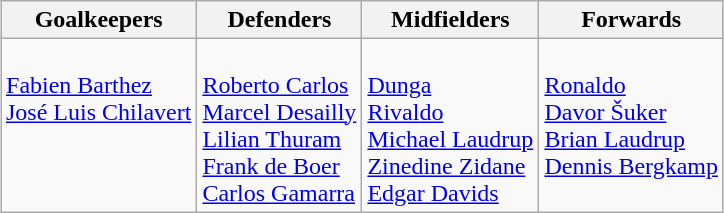<table class="wikitable" style="margin:0 auto">
<tr>
<th>Goalkeepers</th>
<th>Defenders</th>
<th>Midfielders</th>
<th>Forwards</th>
</tr>
<tr>
<td align=left valign=top><br> <a href='#'>Fabien Barthez</a> <br>
 <a href='#'>José Luis Chilavert</a></td>
<td align=left valign=top><br> <a href='#'>Roberto Carlos</a> <br>
 <a href='#'>Marcel Desailly</a><br>
 <a href='#'>Lilian Thuram</a><br>
 <a href='#'>Frank de Boer</a><br>
 <a href='#'>Carlos Gamarra</a></td>
<td align=left valign=top><br> <a href='#'>Dunga</a><br>
 <a href='#'>Rivaldo</a><br>
 <a href='#'>Michael Laudrup</a> <br>
 <a href='#'>Zinedine Zidane</a><br>
 <a href='#'>Edgar Davids</a></td>
<td align=left valign=top><br> <a href='#'>Ronaldo</a> <br>
 <a href='#'>Davor Šuker</a><br>
 <a href='#'>Brian Laudrup</a><br>
 <a href='#'>Dennis Bergkamp</a></td>
</tr>
</table>
